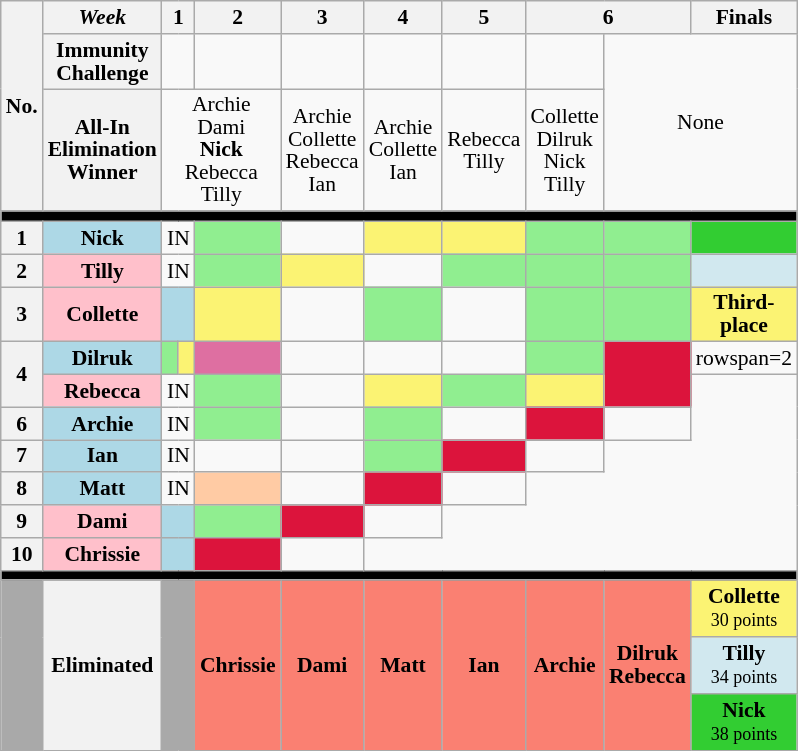<table class="wikitable" style="text-align:center; width:120px; font-size:90%; line-height:15px">
<tr>
<th rowspan="3">No.</th>
<th><em>Week</em></th>
<th colspan=2>1</th>
<th>2</th>
<th>3</th>
<th>4</th>
<th>5</th>
<th colspan=2>6</th>
<th>Finals</th>
</tr>
<tr>
<th>Immunity<br>Challenge</th>
<td colspan=2><br></td>
<td></td>
<td></td>
<td><br></td>
<td></td>
<td></td>
<td colspan="2" rowspan="2">None</td>
</tr>
<tr>
<th>All-In<br>Elimination<br>Winner</th>
<td colspan=3>Archie<br>Dami<br><strong>Nick</strong><br>Rebecca<br>Tilly</td>
<td>Archie<br>Collette<br>Rebecca<br>Ian</td>
<td>Archie<br>Collette<br>Ian</td>
<td>Rebecca<br>Tilly</td>
<td>Collette<br>Dilruk<br>Nick<br>Tilly</td>
</tr>
<tr>
<td style="background:black" colspan="11"></td>
</tr>
<tr>
<th>1</th>
<th style="background:#ADD8E6">Nick</th>
<td colspan="2">IN</td>
<td style="background:lightgreen"></td>
<td></td>
<td style="background:#fbf373"></td>
<td style="background:#fbf373"></td>
<td style="background:lightgreen"></td>
<td style="background:lightgreen"></td>
<td style="background:limegreen"></td>
</tr>
<tr>
<th>2</th>
<th style="background:#FFC0CB">Tilly</th>
<td colspan="2">IN</td>
<td style="background:lightgreen"></td>
<td style="background:#fbf373"></td>
<td></td>
<td style="background:lightgreen"></td>
<td style="background:lightgreen"></td>
<td style="background:lightgreen"></td>
<td style="background:#d1e8ef"></td>
</tr>
<tr>
<th>3</th>
<th style="background:#FFC0CB">Collette</th>
<td colspan="2" style="background:lightblue"></td>
<td style="background:#fbf373"></td>
<td></td>
<td style="background:lightgreen"></td>
<td></td>
<td style="background:lightgreen"></td>
<td style="background:lightgreen"></td>
<td style="background:#fbf373"><strong>Third-place</strong></td>
</tr>
<tr>
<th rowspan=2>4</th>
<th style="background:#ADD8E6">Dilruk</th>
<td style="background:lightgreen"></td>
<td style="background:#fbf373"></td>
<td style="background:#de6fa1"></td>
<td></td>
<td></td>
<td></td>
<td style="background:lightgreen"></td>
<td rowspan=2 style="background:crimson"></td>
<td>rowspan=2 </td>
</tr>
<tr>
<th style="background:#FFC0CB">Rebecca</th>
<td colspan="2">IN</td>
<td style="background:lightgreen"></td>
<td></td>
<td style="background:#fbf373"></td>
<td style="background:lightgreen"></td>
<td style="background:#fbf373"></td>
</tr>
<tr>
<th>6</th>
<th style="background:#ADD8E6">Archie</th>
<td colspan="2">IN</td>
<td style="background:lightgreen"></td>
<td></td>
<td style="background:lightgreen"></td>
<td></td>
<td style="background:crimson"></td>
<td></td>
</tr>
<tr>
<th>7</th>
<th style="background:#ADD8E6">Ian</th>
<td colspan="2">IN</td>
<td></td>
<td></td>
<td style="background:lightgreen"></td>
<td style="background:crimson"></td>
<td></td>
</tr>
<tr>
<th>8</th>
<th style="background:#ADD8E6">Matt</th>
<td colspan="2">IN</td>
<td style="background:#FFCBA4"></td>
<td></td>
<td style="background:crimson"></td>
<td></td>
</tr>
<tr>
<th>9</th>
<th style="background:#FFC0CB">Dami</th>
<td colspan="2" style="background:lightblue"></td>
<td style="background:lightgreen"></td>
<td style="background:crimson"></td>
<td></td>
</tr>
<tr>
<th>10</th>
<th style="background:#FFC0CB">Chrissie</th>
<td colspan="2" style="background:lightblue"></td>
<td style="background:crimson"></td>
<td></td>
</tr>
<tr>
<td style="background:black" colspan="11"></td>
</tr>
<tr>
<td rowspan="4" style="background:darkgray"></td>
<th rowspan="4">Eliminated</th>
<td colspan="2"; rowspan="4" style="background:darkgray"></td>
<td rowspan="4" style="background:salmon"><strong>Chrissie</strong></td>
<td rowspan="4" style="background:salmon"><strong>Dami</strong></td>
<td rowspan="4" style="background:salmon"><strong>Matt</strong></td>
<td rowspan="4" style="background:salmon"><strong>Ian</strong></td>
<td rowspan="4" style="background:salmon"><strong>Archie</strong></td>
<td rowspan="4" style="background:salmon"><strong>Dilruk</strong><br><strong>Rebecca</strong></td>
<td style="background:#fbf373"><strong>Collette</strong><br><small>30 points</small></td>
</tr>
<tr>
<td style="background:#d1e8ef"><strong>Tilly</strong><br><small>34 points</small></td>
</tr>
<tr>
<td style="background:limegreen"><strong>Nick</strong><br><small>38 points</small></td>
</tr>
</table>
